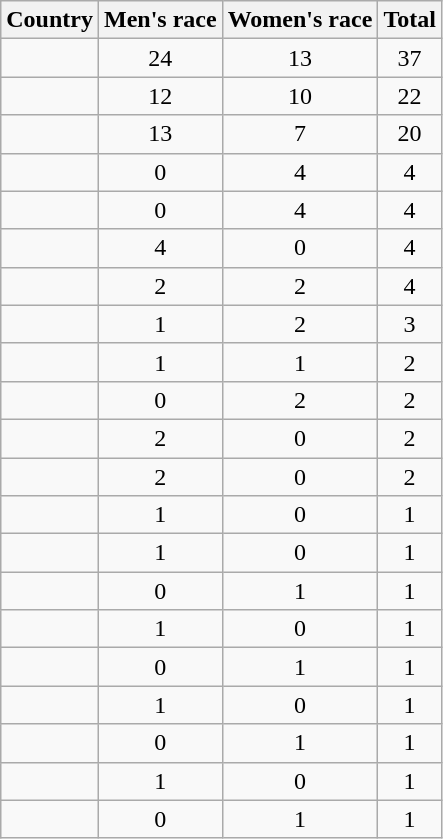<table class="wikitable sortable" style="text-align:center">
<tr>
<th>Country</th>
<th>Men's race</th>
<th>Women's race</th>
<th>Total</th>
</tr>
<tr>
<td align=left></td>
<td>24</td>
<td>13</td>
<td>37</td>
</tr>
<tr>
<td align=left></td>
<td>12</td>
<td>10</td>
<td>22</td>
</tr>
<tr>
<td align=left></td>
<td>13</td>
<td>7</td>
<td>20</td>
</tr>
<tr>
<td align=left></td>
<td>0</td>
<td>4</td>
<td>4</td>
</tr>
<tr>
<td align=left></td>
<td>0</td>
<td>4</td>
<td>4</td>
</tr>
<tr>
<td align=left></td>
<td>4</td>
<td>0</td>
<td>4</td>
</tr>
<tr>
<td align=left></td>
<td>2</td>
<td>2</td>
<td>4</td>
</tr>
<tr>
<td align=left></td>
<td>1</td>
<td>2</td>
<td>3</td>
</tr>
<tr>
<td align=left></td>
<td>1</td>
<td>1</td>
<td>2</td>
</tr>
<tr>
<td align=left></td>
<td>0</td>
<td>2</td>
<td>2</td>
</tr>
<tr>
<td align=left></td>
<td>2</td>
<td>0</td>
<td>2</td>
</tr>
<tr>
<td align=left></td>
<td>2</td>
<td>0</td>
<td>2</td>
</tr>
<tr>
<td align=left></td>
<td>1</td>
<td>0</td>
<td>1</td>
</tr>
<tr>
<td align=left></td>
<td>1</td>
<td>0</td>
<td>1</td>
</tr>
<tr>
<td align=left></td>
<td>0</td>
<td>1</td>
<td>1</td>
</tr>
<tr>
<td align=left></td>
<td>1</td>
<td>0</td>
<td>1</td>
</tr>
<tr>
<td align=left></td>
<td>0</td>
<td>1</td>
<td>1</td>
</tr>
<tr>
<td align=left></td>
<td>1</td>
<td>0</td>
<td>1</td>
</tr>
<tr>
<td align=left></td>
<td>0</td>
<td>1</td>
<td>1</td>
</tr>
<tr>
<td align=left></td>
<td>1</td>
<td>0</td>
<td>1</td>
</tr>
<tr>
<td align=left></td>
<td>0</td>
<td>1</td>
<td>1</td>
</tr>
</table>
